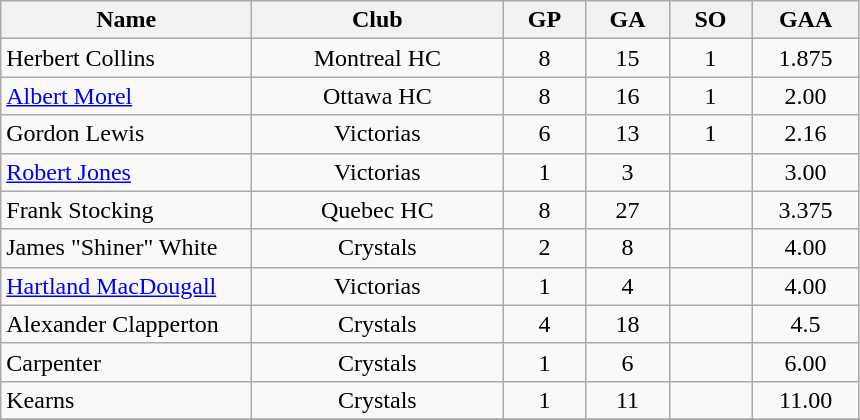<table class="wikitable" style="text-align:center;">
<tr>
<th style="width:10em">Name</th>
<th style="width:10em">Club</th>
<th style="width:3em">GP</th>
<th style="width:3em">GA</th>
<th style="width:3em">SO</th>
<th style="width:4em">GAA</th>
</tr>
<tr>
<td align="left">Herbert Collins</td>
<td>Montreal HC</td>
<td>8</td>
<td>15</td>
<td>1</td>
<td>1.875</td>
</tr>
<tr>
<td align="left"><a href='#'>Albert Morel</a></td>
<td>Ottawa HC</td>
<td>8</td>
<td>16</td>
<td>1</td>
<td>2.00</td>
</tr>
<tr>
<td align="left">Gordon Lewis</td>
<td>Victorias</td>
<td>6</td>
<td>13</td>
<td>1</td>
<td>2.16</td>
</tr>
<tr>
<td align="left"><a href='#'>Robert Jones</a></td>
<td>Victorias</td>
<td>1</td>
<td>3</td>
<td></td>
<td>3.00</td>
</tr>
<tr>
<td align="left">Frank Stocking</td>
<td>Quebec HC</td>
<td>8</td>
<td>27</td>
<td></td>
<td>3.375</td>
</tr>
<tr>
<td align="left">James "Shiner" White</td>
<td>Crystals</td>
<td>2</td>
<td>8</td>
<td></td>
<td>4.00</td>
</tr>
<tr>
<td align="left"><a href='#'>Hartland MacDougall</a></td>
<td>Victorias</td>
<td>1</td>
<td>4</td>
<td></td>
<td>4.00</td>
</tr>
<tr>
<td align="left">Alexander Clapperton</td>
<td>Crystals</td>
<td>4</td>
<td>18</td>
<td></td>
<td>4.5</td>
</tr>
<tr>
<td align="left">Carpenter</td>
<td>Crystals</td>
<td>1</td>
<td>6</td>
<td></td>
<td>6.00</td>
</tr>
<tr>
<td align="left">Kearns</td>
<td>Crystals</td>
<td>1</td>
<td>11</td>
<td></td>
<td>11.00</td>
</tr>
<tr>
</tr>
</table>
